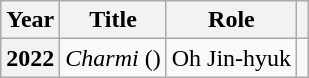<table class="wikitable plainrowheaders">
<tr>
<th scope="col">Year</th>
<th scope="col">Title</th>
<th scope="col">Role</th>
<th scope="col" class="unsortable"></th>
</tr>
<tr>
<th scope="row">2022</th>
<td><em>Charmi</em> ()</td>
<td>Oh Jin-hyuk</td>
<td style="text-align:center"></td>
</tr>
</table>
